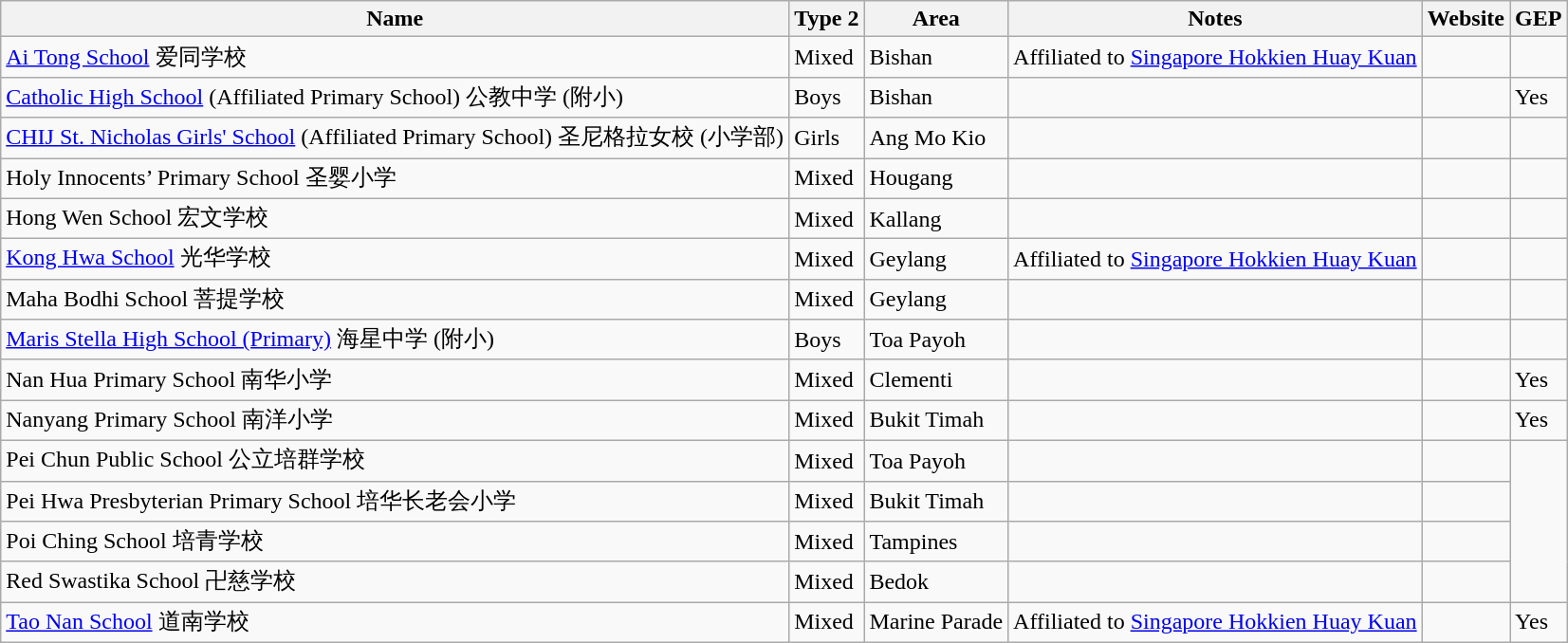<table class="wikitable sortable">
<tr>
<th>Name</th>
<th>Type 2</th>
<th>Area</th>
<th>Notes</th>
<th>Website</th>
<th>GEP</th>
</tr>
<tr>
<td><a href='#'>Ai Tong School</a> 爱同学校</td>
<td>Mixed</td>
<td>Bishan</td>
<td>Affiliated to <a href='#'>Singapore Hokkien Huay Kuan</a></td>
<td></td>
</tr>
<tr>
<td><a href='#'>Catholic High School</a> (Affiliated Primary School) 公教中学 (附小)</td>
<td>Boys</td>
<td>Bishan</td>
<td></td>
<td></td>
<td>Yes</td>
</tr>
<tr>
<td><a href='#'>CHIJ St. Nicholas Girls' School</a> (Affiliated Primary School) 圣尼格拉女校 (小学部)</td>
<td>Girls</td>
<td>Ang Mo Kio</td>
<td></td>
<td></td>
<td></td>
</tr>
<tr>
<td>Holy Innocents’ Primary School 圣婴小学</td>
<td>Mixed</td>
<td>Hougang</td>
<td></td>
<td></td>
<td></td>
</tr>
<tr>
<td>Hong Wen School 宏文学校</td>
<td>Mixed</td>
<td>Kallang</td>
<td></td>
<td></td>
<td></td>
</tr>
<tr>
<td><a href='#'>Kong Hwa School</a> 光华学校</td>
<td>Mixed</td>
<td>Geylang</td>
<td>Affiliated to <a href='#'>Singapore Hokkien Huay Kuan</a></td>
<td></td>
<td></td>
</tr>
<tr>
<td>Maha Bodhi School 菩提学校</td>
<td>Mixed</td>
<td>Geylang</td>
<td></td>
<td></td>
<td></td>
</tr>
<tr>
<td><a href='#'>Maris Stella High School (Primary)</a> 海星中学 (附小)</td>
<td>Boys</td>
<td>Toa Payoh</td>
<td></td>
<td></td>
<td></td>
</tr>
<tr>
<td>Nan Hua Primary School 南华小学</td>
<td>Mixed</td>
<td>Clementi</td>
<td></td>
<td></td>
<td>Yes</td>
</tr>
<tr>
<td>Nanyang Primary School 南洋小学</td>
<td>Mixed</td>
<td>Bukit Timah</td>
<td></td>
<td></td>
<td>Yes</td>
</tr>
<tr>
<td>Pei Chun Public School 公立培群学校</td>
<td>Mixed</td>
<td>Toa Payoh</td>
<td></td>
<td></td>
</tr>
<tr>
<td>Pei Hwa Presbyterian Primary School 培华长老会小学</td>
<td>Mixed</td>
<td>Bukit Timah</td>
<td></td>
<td></td>
</tr>
<tr>
<td>Poi Ching School 培青学校</td>
<td>Mixed</td>
<td>Tampines</td>
<td></td>
<td></td>
</tr>
<tr>
<td>Red Swastika School 卍慈学校</td>
<td>Mixed</td>
<td>Bedok</td>
<td></td>
<td></td>
</tr>
<tr>
<td><a href='#'>Tao Nan School</a> 道南学校</td>
<td>Mixed</td>
<td>Marine Parade</td>
<td>Affiliated to <a href='#'>Singapore Hokkien Huay Kuan</a></td>
<td></td>
<td>Yes</td>
</tr>
</table>
